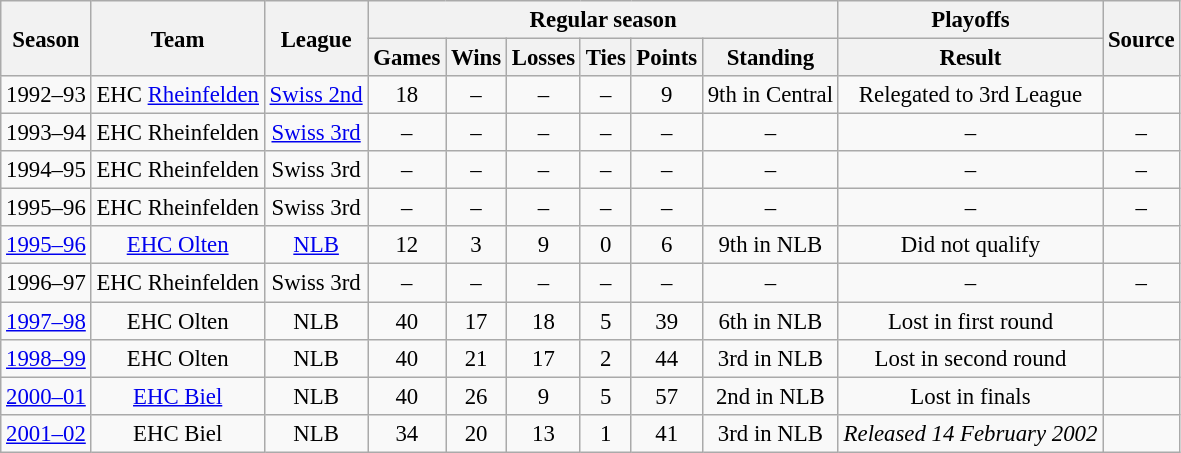<table class="wikitable" style="font-size: 95%; text-align:center;">
<tr>
<th rowspan="2">Season</th>
<th rowspan="2">Team</th>
<th rowspan="2">League</th>
<th colspan="6">Regular season</th>
<th>Playoffs</th>
<th rowspan="2">Source</th>
</tr>
<tr>
<th>Games</th>
<th>Wins</th>
<th>Losses</th>
<th>Ties</th>
<th>Points</th>
<th>Standing</th>
<th>Result</th>
</tr>
<tr>
<td>1992–93</td>
<td>EHC <a href='#'>Rheinfelden</a></td>
<td><a href='#'>Swiss 2nd</a></td>
<td>18</td>
<td>–</td>
<td>–</td>
<td>–</td>
<td>9</td>
<td>9th in Central</td>
<td>Relegated to 3rd League</td>
<td></td>
</tr>
<tr>
<td>1993–94</td>
<td>EHC Rheinfelden</td>
<td><a href='#'>Swiss 3rd</a></td>
<td>–</td>
<td>–</td>
<td>–</td>
<td>–</td>
<td>–</td>
<td>–</td>
<td>–</td>
<td>–</td>
</tr>
<tr>
<td>1994–95</td>
<td>EHC Rheinfelden</td>
<td>Swiss 3rd</td>
<td>–</td>
<td>–</td>
<td>–</td>
<td>–</td>
<td>–</td>
<td>–</td>
<td>–</td>
<td>–</td>
</tr>
<tr>
<td>1995–96</td>
<td>EHC Rheinfelden</td>
<td>Swiss 3rd</td>
<td>–</td>
<td>–</td>
<td>–</td>
<td>–</td>
<td>–</td>
<td>–</td>
<td>–</td>
<td>–</td>
</tr>
<tr>
<td><a href='#'>1995–96</a></td>
<td><a href='#'>EHC Olten</a></td>
<td><a href='#'>NLB</a></td>
<td>12</td>
<td>3</td>
<td>9</td>
<td>0</td>
<td>6</td>
<td>9th in NLB</td>
<td>Did not qualify</td>
<td></td>
</tr>
<tr>
<td>1996–97</td>
<td>EHC Rheinfelden</td>
<td>Swiss 3rd</td>
<td>–</td>
<td>–</td>
<td>–</td>
<td>–</td>
<td>–</td>
<td>–</td>
<td>–</td>
<td>–</td>
</tr>
<tr>
<td><a href='#'>1997–98</a></td>
<td>EHC Olten</td>
<td>NLB</td>
<td>40</td>
<td>17</td>
<td>18</td>
<td>5</td>
<td>39</td>
<td>6th in NLB</td>
<td>Lost in first round</td>
<td></td>
</tr>
<tr>
<td><a href='#'>1998–99</a></td>
<td>EHC Olten</td>
<td>NLB</td>
<td>40</td>
<td>21</td>
<td>17</td>
<td>2</td>
<td>44</td>
<td>3rd in NLB</td>
<td>Lost in second round</td>
<td></td>
</tr>
<tr>
<td><a href='#'>2000–01</a></td>
<td><a href='#'>EHC Biel</a></td>
<td>NLB</td>
<td>40</td>
<td>26</td>
<td>9</td>
<td>5</td>
<td>57</td>
<td>2nd in NLB</td>
<td>Lost in finals</td>
<td></td>
</tr>
<tr>
<td><a href='#'>2001–02</a></td>
<td>EHC Biel</td>
<td>NLB</td>
<td>34</td>
<td>20</td>
<td>13</td>
<td>1</td>
<td>41</td>
<td>3rd in NLB</td>
<td><em>Released 14 February 2002</em></td>
<td></td>
</tr>
</table>
